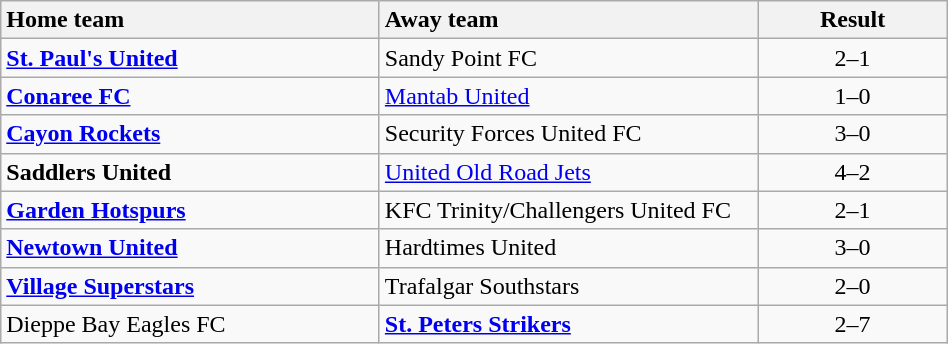<table class="wikitable" style="width:50%">
<tr>
<th style="width:40%; text-align:left">Home team</th>
<th style="width:40%; text-align:left">Away team</th>
<th>Result</th>
</tr>
<tr>
<td><strong><a href='#'>St. Paul's United</a></strong></td>
<td>Sandy Point FC</td>
<td style="text-align:center">2–1</td>
</tr>
<tr>
<td><strong><a href='#'>Conaree FC</a></strong></td>
<td><a href='#'>Mantab United</a></td>
<td style="text-align:center">1–0</td>
</tr>
<tr>
<td><strong><a href='#'>Cayon Rockets</a></strong></td>
<td>Security Forces United FC</td>
<td style="text-align:center">3–0</td>
</tr>
<tr>
<td><strong>Saddlers United</strong></td>
<td><a href='#'>United Old Road Jets</a></td>
<td style="text-align:center">4–2</td>
</tr>
<tr>
<td><strong><a href='#'>Garden Hotspurs</a></strong></td>
<td>KFC Trinity/Challengers United FC</td>
<td style="text-align:center">2–1</td>
</tr>
<tr>
<td><strong><a href='#'>Newtown United</a></strong></td>
<td>Hardtimes United</td>
<td style="text-align:center">3–0</td>
</tr>
<tr>
<td><strong><a href='#'>Village Superstars</a></strong></td>
<td>Trafalgar Southstars</td>
<td style="text-align:center">2–0</td>
</tr>
<tr>
<td>Dieppe Bay Eagles FC</td>
<td><strong><a href='#'>St. Peters Strikers</a></strong></td>
<td style="text-align:center">2–7</td>
</tr>
</table>
